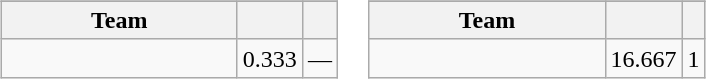<table>
<tr valign=top>
<td><br><table class="wikitable">
<tr>
</tr>
<tr>
<th width=150>Team</th>
<th></th>
<th></th>
</tr>
<tr>
<td><strong></strong></td>
<td align=right>0.333</td>
<td align=center>—</td>
</tr>
</table>
</td>
<td><br><table class="wikitable">
<tr>
</tr>
<tr>
<th width=150>Team</th>
<th></th>
<th></th>
</tr>
<tr>
<td><strong></strong></td>
<td align=right>16.667</td>
<td align=center>1</td>
</tr>
</table>
</td>
</tr>
</table>
